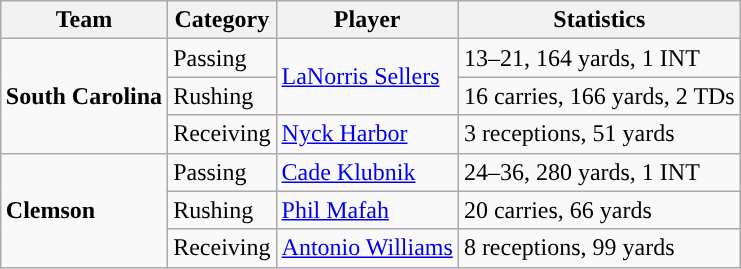<table class="wikitable" style="float: right;">
<tr>
<th>Team</th>
<th>Category</th>
<th>Player</th>
<th>Statistics</th>
</tr>
<tr>
<td rowspan=3><strong>South Carolina</strong></td>
<td>Passing</td>
<td rowspan=2><a href='#'>LaNorris Sellers</a></td>
<td>13–21, 164 yards, 1 INT</td>
</tr>
<tr>
<td>Rushing</td>
<td>16 carries, 166 yards, 2 TDs</td>
</tr>
<tr>
<td>Receiving</td>
<td><a href='#'>Nyck Harbor</a></td>
<td>3 receptions, 51 yards</td>
</tr>
<tr>
<td rowspan=3><strong>Clemson</strong></td>
<td>Passing</td>
<td><a href='#'>Cade Klubnik</a></td>
<td>24–36, 280 yards, 1 INT</td>
</tr>
<tr>
<td>Rushing</td>
<td><a href='#'>Phil Mafah</a></td>
<td>20 carries, 66 yards</td>
</tr>
<tr>
<td>Receiving</td>
<td><a href='#'>Antonio Williams</a></td>
<td>8 receptions, 99 yards</td>
</tr>
</table>
